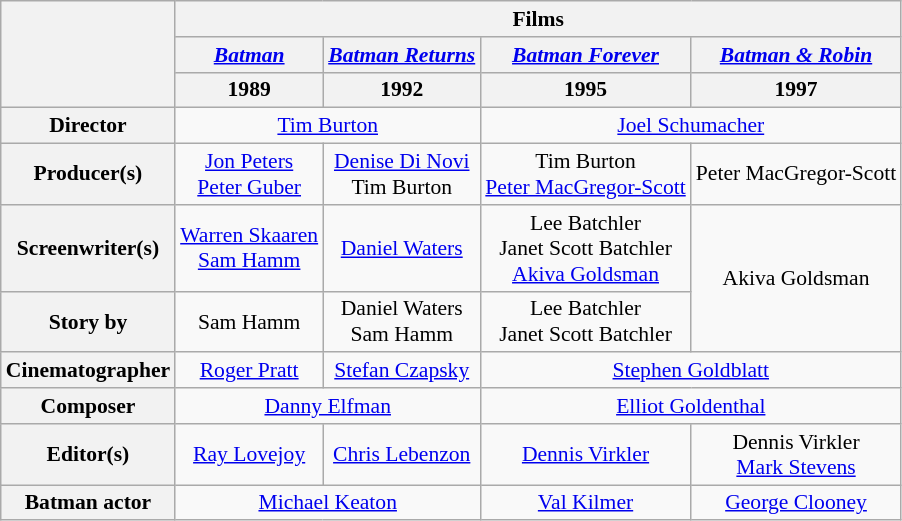<table class="wikitable" style="text-align:center; font-size:90%;">
<tr>
<th rowspan="3"></th>
<th colspan="4">Films</th>
</tr>
<tr>
<th><em><a href='#'>Batman</a></em></th>
<th><em><a href='#'>Batman Returns</a></em></th>
<th><em><a href='#'>Batman Forever</a></em></th>
<th><em><a href='#'>Batman & Robin</a></em></th>
</tr>
<tr>
<th>1989</th>
<th>1992</th>
<th>1995</th>
<th>1997</th>
</tr>
<tr>
<th>Director</th>
<td colspan="2"><a href='#'>Tim Burton</a></td>
<td colspan="2"><a href='#'>Joel Schumacher</a></td>
</tr>
<tr>
<th>Producer(s)</th>
<td><a href='#'>Jon Peters</a><br><a href='#'>Peter Guber</a></td>
<td><a href='#'>Denise Di Novi</a><br>Tim Burton</td>
<td>Tim Burton<br><a href='#'>Peter MacGregor-Scott</a></td>
<td>Peter MacGregor-Scott</td>
</tr>
<tr>
<th>Screenwriter(s)</th>
<td><a href='#'>Warren Skaaren</a><br><a href='#'>Sam Hamm</a></td>
<td><a href='#'>Daniel Waters</a></td>
<td>Lee Batchler<br>Janet Scott Batchler<br><a href='#'>Akiva Goldsman</a></td>
<td rowspan="2">Akiva Goldsman</td>
</tr>
<tr>
<th>Story by</th>
<td>Sam Hamm</td>
<td>Daniel Waters<br>Sam Hamm</td>
<td>Lee Batchler<br>Janet Scott Batchler</td>
</tr>
<tr>
<th>Cinematographer</th>
<td><a href='#'>Roger Pratt</a></td>
<td><a href='#'>Stefan Czapsky</a></td>
<td colspan="2"><a href='#'>Stephen Goldblatt</a></td>
</tr>
<tr>
<th>Composer</th>
<td colspan="2"><a href='#'>Danny Elfman</a></td>
<td colspan="2"><a href='#'>Elliot Goldenthal</a></td>
</tr>
<tr>
<th>Editor(s)</th>
<td><a href='#'>Ray Lovejoy</a></td>
<td><a href='#'>Chris Lebenzon</a></td>
<td><a href='#'>Dennis Virkler</a></td>
<td>Dennis Virkler<br><a href='#'>Mark Stevens</a></td>
</tr>
<tr>
<th>Batman actor</th>
<td colspan="2"><a href='#'>Michael Keaton</a></td>
<td><a href='#'>Val Kilmer</a></td>
<td><a href='#'>George Clooney</a></td>
</tr>
</table>
